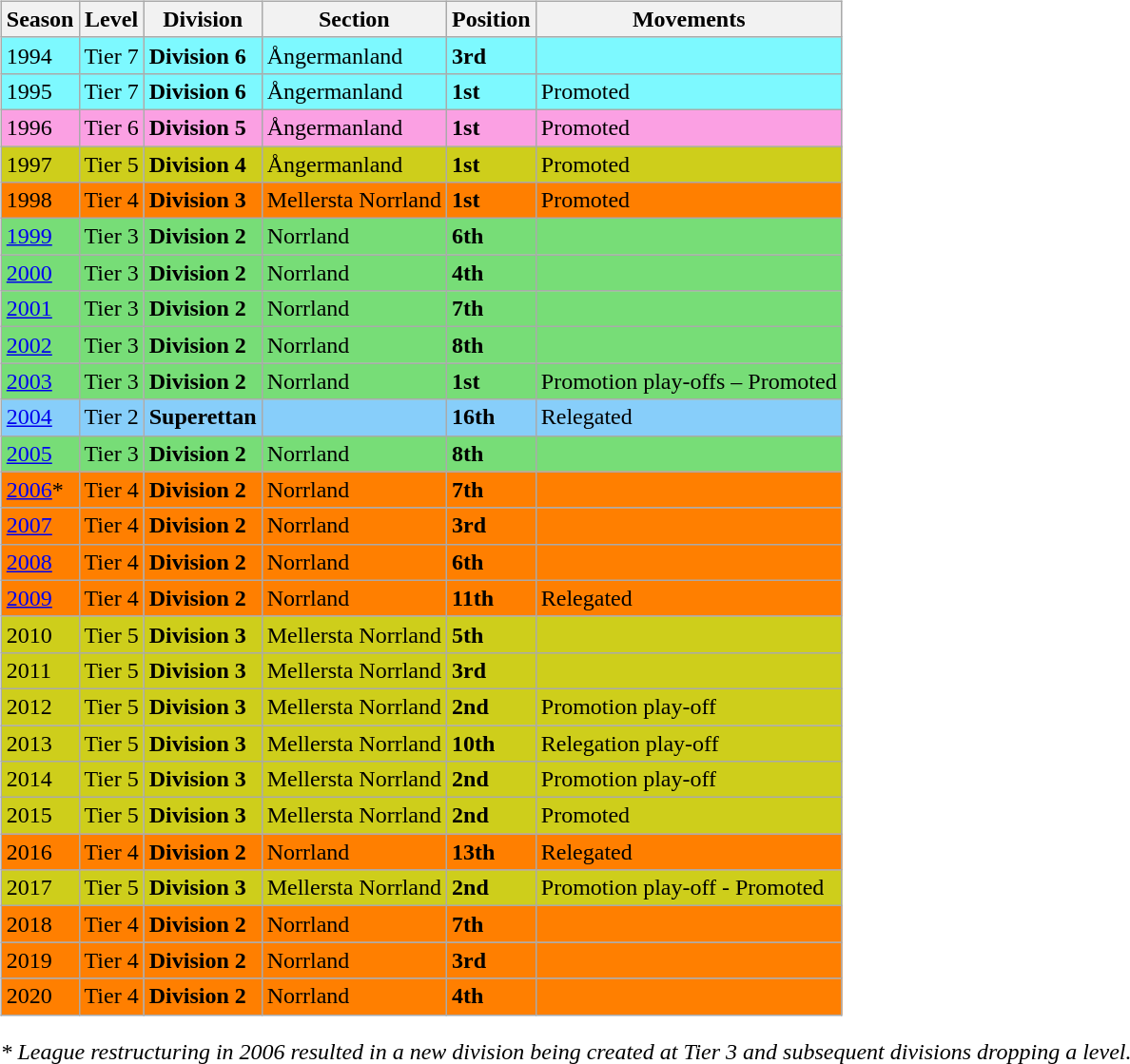<table>
<tr>
<td valign="top" width=0%><br><table class="wikitable">
<tr style="background:#f0f6fa;">
<th>Season</th>
<th>Level</th>
<th>Division</th>
<th>Section</th>
<th>Position</th>
<th>Movements</th>
</tr>
<tr>
<td style="background:#7DF9FF;">1994</td>
<td style="background:#7DF9FF;">Tier 7</td>
<td style="background:#7DF9FF;"><strong>Division 6</strong></td>
<td style="background:#7DF9FF;">Ångermanland</td>
<td style="background:#7DF9FF;"><strong>3rd</strong></td>
<td style="background:#7DF9FF;"></td>
</tr>
<tr>
<td style="background:#7DF9FF;">1995</td>
<td style="background:#7DF9FF;">Tier 7</td>
<td style="background:#7DF9FF;"><strong>Division 6</strong></td>
<td style="background:#7DF9FF;">Ångermanland</td>
<td style="background:#7DF9FF;"><strong>1st</strong></td>
<td style="background:#7DF9FF;">Promoted</td>
</tr>
<tr>
<td style="background:#FBA0E3;">1996</td>
<td style="background:#FBA0E3;">Tier 6</td>
<td style="background:#FBA0E3;"><strong>Division 5</strong></td>
<td style="background:#FBA0E3;">Ångermanland</td>
<td style="background:#FBA0E3;"><strong>1st</strong></td>
<td style="background:#FBA0E3;">Promoted</td>
</tr>
<tr>
<td style="background:#CECE1B;">1997</td>
<td style="background:#CECE1B;">Tier 5</td>
<td style="background:#CECE1B;"><strong>Division 4</strong></td>
<td style="background:#CECE1B;">Ångermanland</td>
<td style="background:#CECE1B;"><strong>1st</strong></td>
<td style="background:#CECE1B;">Promoted</td>
</tr>
<tr>
<td style="background:#FF7F00;">1998</td>
<td style="background:#FF7F00;">Tier 4</td>
<td style="background:#FF7F00;"><strong>Division 3</strong></td>
<td style="background:#FF7F00;">Mellersta Norrland</td>
<td style="background:#FF7F00;"><strong>1st</strong></td>
<td style="background:#FF7F00;">Promoted</td>
</tr>
<tr>
<td style="background:#77DD77;"><a href='#'>1999</a></td>
<td style="background:#77DD77;">Tier 3</td>
<td style="background:#77DD77;"><strong>Division 2</strong></td>
<td style="background:#77DD77;">Norrland</td>
<td style="background:#77DD77;"><strong>6th</strong></td>
<td style="background:#77DD77;"></td>
</tr>
<tr>
<td style="background:#77DD77;"><a href='#'>2000</a></td>
<td style="background:#77DD77;">Tier 3</td>
<td style="background:#77DD77;"><strong>Division 2</strong></td>
<td style="background:#77DD77;">Norrland</td>
<td style="background:#77DD77;"><strong>4th</strong></td>
<td style="background:#77DD77;"></td>
</tr>
<tr>
<td style="background:#77DD77;"><a href='#'>2001</a></td>
<td style="background:#77DD77;">Tier 3</td>
<td style="background:#77DD77;"><strong>Division 2</strong></td>
<td style="background:#77DD77;">Norrland</td>
<td style="background:#77DD77;"><strong>7th</strong></td>
<td style="background:#77DD77;"></td>
</tr>
<tr>
<td style="background:#77DD77;"><a href='#'>2002</a></td>
<td style="background:#77DD77;">Tier 3</td>
<td style="background:#77DD77;"><strong>Division 2</strong></td>
<td style="background:#77DD77;">Norrland</td>
<td style="background:#77DD77;"><strong>8th</strong></td>
<td style="background:#77DD77;"></td>
</tr>
<tr>
<td style="background:#77DD77;"><a href='#'>2003</a></td>
<td style="background:#77DD77;">Tier 3</td>
<td style="background:#77DD77;"><strong>Division 2</strong></td>
<td style="background:#77DD77;">Norrland</td>
<td style="background:#77DD77;"><strong>1st</strong></td>
<td style="background:#77DD77;">Promotion play-offs – Promoted</td>
</tr>
<tr>
<td style="background:#87CEFA;"><a href='#'>2004</a></td>
<td style="background:#87CEFA;">Tier 2</td>
<td style="background:#87CEFA;"><strong> Superettan</strong></td>
<td style="background:#87CEFA;"></td>
<td style="background:#87CEFA;"><strong>16th</strong></td>
<td style="background:#87CEFA;">Relegated</td>
</tr>
<tr>
<td style="background:#77DD77;"><a href='#'>2005</a></td>
<td style="background:#77DD77;">Tier 3</td>
<td style="background:#77DD77;"><strong>Division 2</strong></td>
<td style="background:#77DD77;">Norrland</td>
<td style="background:#77DD77;"><strong>8th</strong></td>
<td style="background:#77DD77;"></td>
</tr>
<tr>
<td style="background:#FF7F00;"><a href='#'>2006</a>*</td>
<td style="background:#FF7F00;">Tier 4</td>
<td style="background:#FF7F00;"><strong>Division 2</strong></td>
<td style="background:#FF7F00;">Norrland</td>
<td style="background:#FF7F00;"><strong>7th</strong></td>
<td style="background:#FF7F00;"></td>
</tr>
<tr>
<td style="background:#FF7F00;"><a href='#'>2007</a></td>
<td style="background:#FF7F00;">Tier 4</td>
<td style="background:#FF7F00;"><strong>Division 2</strong></td>
<td style="background:#FF7F00;">Norrland</td>
<td style="background:#FF7F00;"><strong>3rd</strong></td>
<td style="background:#FF7F00;"></td>
</tr>
<tr>
<td style="background:#FF7F00;"><a href='#'>2008</a></td>
<td style="background:#FF7F00;">Tier 4</td>
<td style="background:#FF7F00;"><strong>Division 2</strong></td>
<td style="background:#FF7F00;">Norrland</td>
<td style="background:#FF7F00;"><strong>6th</strong></td>
<td style="background:#FF7F00;"></td>
</tr>
<tr>
<td style="background:#FF7F00;"><a href='#'>2009</a></td>
<td style="background:#FF7F00;">Tier 4</td>
<td style="background:#FF7F00;"><strong>Division 2</strong></td>
<td style="background:#FF7F00;">Norrland</td>
<td style="background:#FF7F00;"><strong>11th</strong></td>
<td style="background:#FF7F00;">Relegated</td>
</tr>
<tr>
<td style="background:#CECE1B;">2010</td>
<td style="background:#CECE1B;">Tier 5</td>
<td style="background:#CECE1B;"><strong>Division 3</strong></td>
<td style="background:#CECE1B;">Mellersta Norrland</td>
<td style="background:#CECE1B;"><strong>5th</strong></td>
<td style="background:#CECE1B;"></td>
</tr>
<tr>
<td style="background:#CECE1B;">2011</td>
<td style="background:#CECE1B;">Tier 5</td>
<td style="background:#CECE1B;"><strong>Division 3</strong></td>
<td style="background:#CECE1B;">Mellersta Norrland</td>
<td style="background:#CECE1B;"><strong>3rd</strong></td>
<td style="background:#CECE1B;"></td>
</tr>
<tr>
<td style="background:#CECE1B;">2012</td>
<td style="background:#CECE1B;">Tier 5</td>
<td style="background:#CECE1B;"><strong>Division 3</strong></td>
<td style="background:#CECE1B;">Mellersta Norrland</td>
<td style="background:#CECE1B;"><strong>2nd</strong></td>
<td style="background:#CECE1B;">Promotion play-off</td>
</tr>
<tr>
<td style="background:#CECE1B;">2013</td>
<td style="background:#CECE1B;">Tier 5</td>
<td style="background:#CECE1B;"><strong>Division 3</strong></td>
<td style="background:#CECE1B;">Mellersta Norrland</td>
<td style="background:#CECE1B;"><strong>10th</strong></td>
<td style="background:#CECE1B;">Relegation play-off</td>
</tr>
<tr>
<td style="background:#CECE1B;">2014</td>
<td style="background:#CECE1B;">Tier 5</td>
<td style="background:#CECE1B;"><strong>Division 3</strong></td>
<td style="background:#CECE1B;">Mellersta Norrland</td>
<td style="background:#CECE1B;"><strong>2nd</strong></td>
<td style="background:#CECE1B;">Promotion play-off</td>
</tr>
<tr>
<td style="background:#CECE1B;">2015</td>
<td style="background:#CECE1B;">Tier 5</td>
<td style="background:#CECE1B;"><strong>Division 3</strong></td>
<td style="background:#CECE1B;">Mellersta Norrland</td>
<td style="background:#CECE1B;"><strong>2nd</strong></td>
<td style="background:#CECE1B;">Promoted</td>
</tr>
<tr>
<td style="background:#FF7F00;">2016</td>
<td style="background:#FF7F00;">Tier 4</td>
<td style="background:#FF7F00;"><strong>Division 2</strong></td>
<td style="background:#FF7F00;">Norrland</td>
<td style="background:#FF7F00;"><strong>13th</strong></td>
<td style="background:#FF7F00;">Relegated</td>
</tr>
<tr>
<td style="background:#CECE1B;">2017</td>
<td style="background:#CECE1B;">Tier 5</td>
<td style="background:#CECE1B;"><strong>Division 3</strong></td>
<td style="background:#CECE1B;">Mellersta Norrland</td>
<td style="background:#CECE1B;"><strong>2nd</strong></td>
<td style="background:#CECE1B;">Promotion play-off - Promoted</td>
</tr>
<tr>
<td style="background:#FF7F00;">2018</td>
<td style="background:#FF7F00;">Tier 4</td>
<td style="background:#FF7F00;"><strong>Division 2</strong></td>
<td style="background:#FF7F00;">Norrland</td>
<td style="background:#FF7F00;"><strong>7th</strong></td>
<td style="background:#FF7F00;"></td>
</tr>
<tr>
<td style="background:#FF7F00;">2019</td>
<td style="background:#FF7F00;">Tier 4</td>
<td style="background:#FF7F00;"><strong>Division 2</strong></td>
<td style="background:#FF7F00;">Norrland</td>
<td style="background:#FF7F00;"><strong>3rd</strong></td>
<td style="background:#FF7F00;"></td>
</tr>
<tr>
<td style="background:#FF7F00;">2020</td>
<td style="background:#FF7F00;">Tier 4</td>
<td style="background:#FF7F00;"><strong>Division 2</strong></td>
<td style="background:#FF7F00;">Norrland</td>
<td style="background:#FF7F00;"><strong>4th</strong></td>
<td style="background:#FF7F00;"></td>
</tr>
</table>
<em>* League restructuring in 2006 resulted in a new division being created at Tier 3 and subsequent divisions dropping a level.</em> 

</td>
</tr>
</table>
